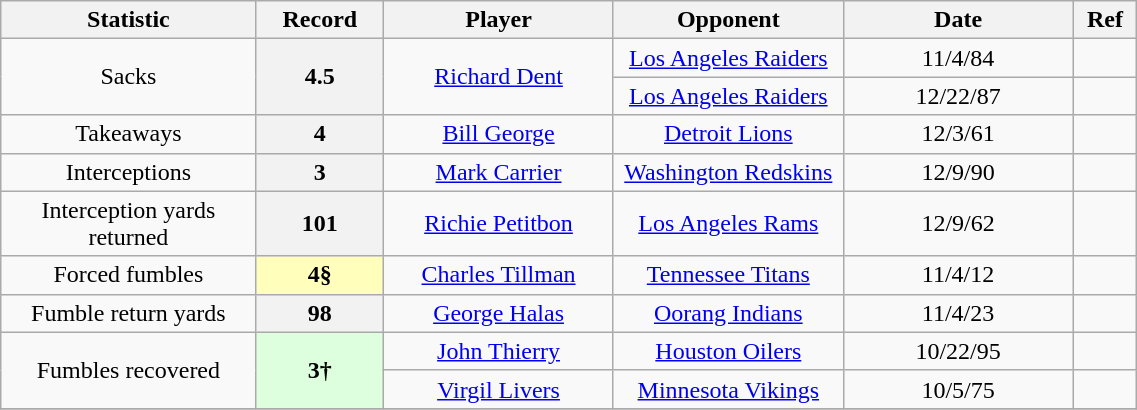<table class="sortable wikitable" style="text-align:center" width="60%">
<tr>
<th scope="col" width=20%>Statistic</th>
<th scope="col" width=10% class="unsortable">Record</th>
<th scope="col" width=18%>Player</th>
<th scope="col" width=18%>Opponent</th>
<th scope="col" width=18%>Date</th>
<th scope="col" width=5% class="unsortable">Ref</th>
</tr>
<tr>
<td rowSpan="2">Sacks</td>
<th rowSpan="2">4.5</th>
<td rowSpan="2"><a href='#'>Richard Dent</a></td>
<td><a href='#'>Los Angeles Raiders</a></td>
<td>11/4/84</td>
<td></td>
</tr>
<tr>
<td><a href='#'>Los Angeles Raiders</a></td>
<td>12/22/87</td>
<td></td>
</tr>
<tr>
<td>Takeaways</td>
<th>4</th>
<td><a href='#'>Bill George</a></td>
<td><a href='#'>Detroit Lions</a></td>
<td>12/3/61</td>
<td></td>
</tr>
<tr>
<td>Interceptions</td>
<th>3</th>
<td><a href='#'>Mark Carrier</a></td>
<td><a href='#'>Washington Redskins</a></td>
<td>12/9/90</td>
<td></td>
</tr>
<tr>
<td>Interception yards returned</td>
<th>101</th>
<td><a href='#'>Richie Petitbon</a></td>
<td><a href='#'>Los Angeles Rams</a></td>
<td>12/9/62</td>
<td></td>
</tr>
<tr>
<td>Forced fumbles</td>
<th rowSpan="1" scope="row" style="background-color:#ffffbb">4§</th>
<td><a href='#'>Charles Tillman</a></td>
<td><a href='#'>Tennessee Titans</a></td>
<td>11/4/12</td>
<td></td>
</tr>
<tr>
<td>Fumble return yards</td>
<th>98</th>
<td><a href='#'>George Halas</a></td>
<td><a href='#'>Oorang Indians</a></td>
<td>11/4/23</td>
<td></td>
</tr>
<tr>
<td rowSpan="2">Fumbles recovered</td>
<th rowSpan="2" scope="row" style="background-color:#ddffdd">3†</th>
<td><a href='#'>John Thierry</a></td>
<td><a href='#'>Houston Oilers</a></td>
<td>10/22/95</td>
<td></td>
</tr>
<tr>
<td><a href='#'>Virgil Livers</a></td>
<td><a href='#'>Minnesota Vikings</a></td>
<td>10/5/75</td>
<td></td>
</tr>
<tr>
</tr>
</table>
